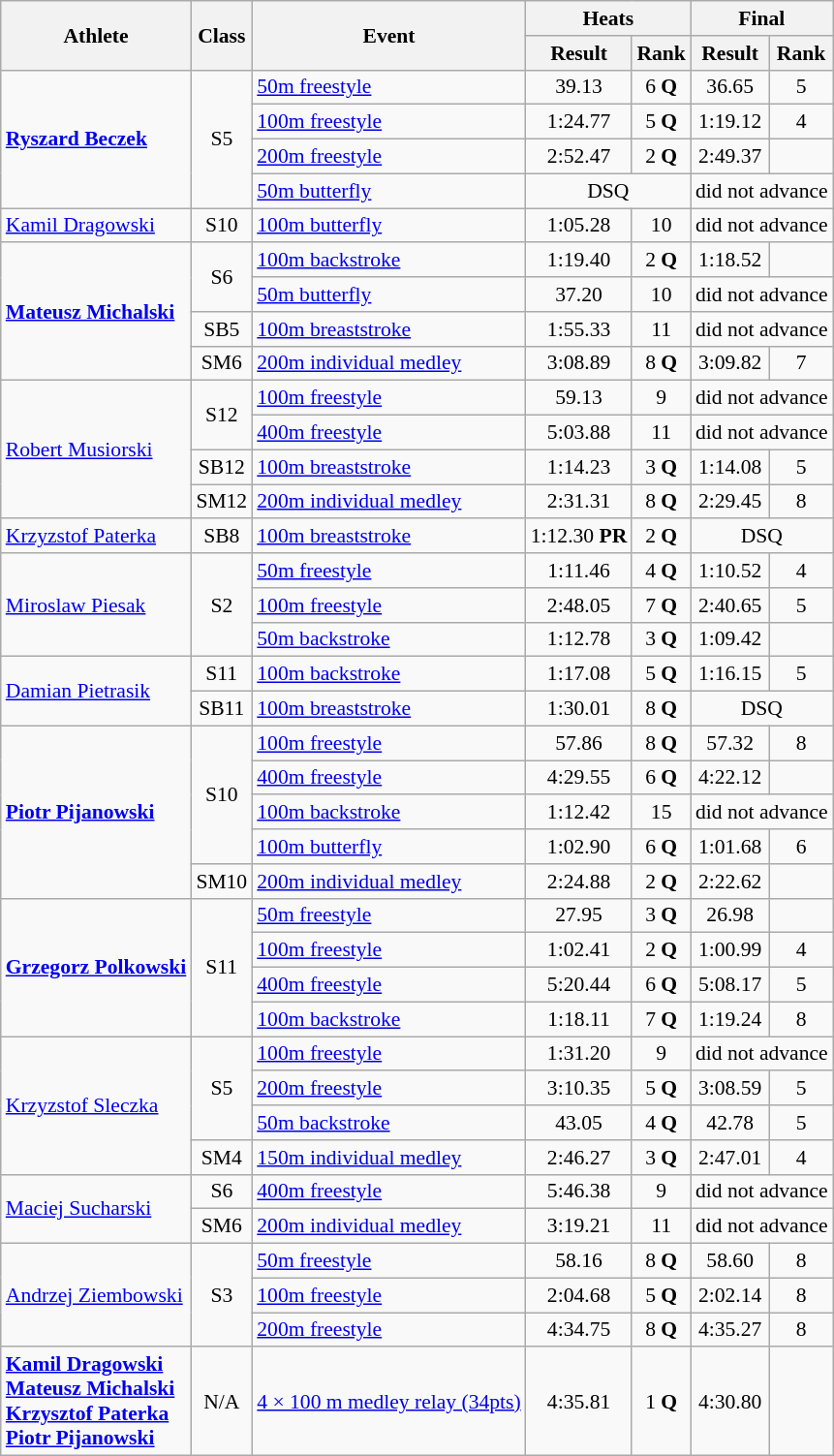<table class=wikitable style="font-size:90%">
<tr>
<th rowspan="2">Athlete</th>
<th rowspan="2">Class</th>
<th rowspan="2">Event</th>
<th colspan="2">Heats</th>
<th colspan="2">Final</th>
</tr>
<tr>
<th>Result</th>
<th>Rank</th>
<th>Result</th>
<th>Rank</th>
</tr>
<tr>
<td rowspan="4"><strong><a href='#'>Ryszard Beczek</a></strong></td>
<td rowspan="4" style="text-align:center;">S5</td>
<td><a href='#'>50m freestyle</a></td>
<td style="text-align:center;">39.13</td>
<td style="text-align:center;">6 <strong>Q</strong></td>
<td style="text-align:center;">36.65</td>
<td style="text-align:center;">5</td>
</tr>
<tr>
<td><a href='#'>100m freestyle</a></td>
<td style="text-align:center;">1:24.77</td>
<td style="text-align:center;">5 <strong>Q</strong></td>
<td style="text-align:center;">1:19.12</td>
<td style="text-align:center;">4</td>
</tr>
<tr>
<td><a href='#'>200m freestyle</a></td>
<td style="text-align:center;">2:52.47</td>
<td style="text-align:center;">2 <strong>Q</strong></td>
<td style="text-align:center;">2:49.37</td>
<td style="text-align:center;"></td>
</tr>
<tr>
<td><a href='#'>50m butterfly</a></td>
<td style="text-align:center;" colspan="2">DSQ</td>
<td style="text-align:center;" colspan="2">did not advance</td>
</tr>
<tr>
<td><a href='#'>Kamil Dragowski</a></td>
<td style="text-align:center;">S10</td>
<td><a href='#'>100m butterfly</a></td>
<td style="text-align:center;">1:05.28</td>
<td style="text-align:center;">10</td>
<td style="text-align:center;" colspan="2">did not advance</td>
</tr>
<tr>
<td rowspan="4"><strong><a href='#'>Mateusz Michalski</a></strong></td>
<td rowspan="2" style="text-align:center;">S6</td>
<td><a href='#'>100m backstroke</a></td>
<td style="text-align:center;">1:19.40</td>
<td style="text-align:center;">2 <strong>Q</strong></td>
<td style="text-align:center;">1:18.52</td>
<td style="text-align:center;"></td>
</tr>
<tr>
<td><a href='#'>50m butterfly</a></td>
<td style="text-align:center;">37.20</td>
<td style="text-align:center;">10</td>
<td style="text-align:center;" colspan="2">did not advance</td>
</tr>
<tr>
<td style="text-align:center;">SB5</td>
<td><a href='#'>100m breaststroke</a></td>
<td style="text-align:center;">1:55.33</td>
<td style="text-align:center;">11</td>
<td style="text-align:center;" colspan="2">did not advance</td>
</tr>
<tr>
<td style="text-align:center;">SM6</td>
<td><a href='#'>200m individual medley</a></td>
<td style="text-align:center;">3:08.89</td>
<td style="text-align:center;">8 <strong>Q</strong></td>
<td style="text-align:center;">3:09.82</td>
<td style="text-align:center;">7</td>
</tr>
<tr>
<td rowspan="4"><a href='#'>Robert Musiorski</a></td>
<td rowspan="2" style="text-align:center;">S12</td>
<td><a href='#'>100m freestyle</a></td>
<td style="text-align:center;">59.13</td>
<td style="text-align:center;">9</td>
<td style="text-align:center;" colspan="2">did not advance</td>
</tr>
<tr>
<td><a href='#'>400m freestyle</a></td>
<td style="text-align:center;">5:03.88</td>
<td style="text-align:center;">11</td>
<td style="text-align:center;" colspan="2">did not advance</td>
</tr>
<tr>
<td style="text-align:center;">SB12</td>
<td><a href='#'>100m breaststroke</a></td>
<td style="text-align:center;">1:14.23</td>
<td style="text-align:center;">3 <strong>Q</strong></td>
<td style="text-align:center;">1:14.08</td>
<td style="text-align:center;">5</td>
</tr>
<tr>
<td style="text-align:center;">SM12</td>
<td><a href='#'>200m individual medley</a></td>
<td style="text-align:center;">2:31.31</td>
<td style="text-align:center;">8 <strong>Q</strong></td>
<td style="text-align:center;">2:29.45</td>
<td style="text-align:center;">8</td>
</tr>
<tr>
<td><a href='#'>Krzyzstof Paterka</a></td>
<td style="text-align:center;">SB8</td>
<td><a href='#'>100m breaststroke</a></td>
<td style="text-align:center;">1:12.30 <strong>PR</strong></td>
<td style="text-align:center;">2 <strong>Q</strong></td>
<td style="text-align:center;" colspan="2">DSQ</td>
</tr>
<tr>
<td rowspan="3"><a href='#'>Miroslaw Piesak</a></td>
<td rowspan="3" style="text-align:center;">S2</td>
<td><a href='#'>50m freestyle</a></td>
<td style="text-align:center;">1:11.46</td>
<td style="text-align:center;">4 <strong>Q</strong></td>
<td style="text-align:center;">1:10.52</td>
<td style="text-align:center;">4</td>
</tr>
<tr>
<td><a href='#'>100m freestyle</a></td>
<td style="text-align:center;">2:48.05</td>
<td style="text-align:center;">7 <strong>Q</strong></td>
<td style="text-align:center;">2:40.65</td>
<td style="text-align:center;">5</td>
</tr>
<tr>
<td><a href='#'>50m backstroke</a></td>
<td style="text-align:center;">1:12.78</td>
<td style="text-align:center;">3 <strong>Q</strong></td>
<td style="text-align:center;">1:09.42</td>
<td style="text-align:center;"></td>
</tr>
<tr>
<td rowspan="2"><a href='#'>Damian Pietrasik</a></td>
<td style="text-align:center;">S11</td>
<td><a href='#'>100m backstroke</a></td>
<td style="text-align:center;">1:17.08</td>
<td style="text-align:center;">5 <strong>Q</strong></td>
<td style="text-align:center;">1:16.15</td>
<td style="text-align:center;">5</td>
</tr>
<tr>
<td style="text-align:center;">SB11</td>
<td><a href='#'>100m breaststroke</a></td>
<td style="text-align:center;">1:30.01</td>
<td style="text-align:center;">8 <strong>Q</strong></td>
<td style="text-align:center;" colspan="2">DSQ</td>
</tr>
<tr>
<td rowspan="5"><strong><a href='#'>Piotr Pijanowski</a></strong></td>
<td rowspan="4" style="text-align:center;">S10</td>
<td><a href='#'>100m freestyle</a></td>
<td style="text-align:center;">57.86</td>
<td style="text-align:center;">8 <strong>Q</strong></td>
<td style="text-align:center;">57.32</td>
<td style="text-align:center;">8</td>
</tr>
<tr>
<td><a href='#'>400m freestyle</a></td>
<td style="text-align:center;">4:29.55</td>
<td style="text-align:center;">6 <strong>Q</strong></td>
<td style="text-align:center;">4:22.12</td>
<td style="text-align:center;"></td>
</tr>
<tr>
<td><a href='#'>100m backstroke</a></td>
<td style="text-align:center;">1:12.42</td>
<td style="text-align:center;">15</td>
<td style="text-align:center;" colspan="2">did not advance</td>
</tr>
<tr>
<td><a href='#'>100m butterfly</a></td>
<td style="text-align:center;">1:02.90</td>
<td style="text-align:center;">6 <strong>Q</strong></td>
<td style="text-align:center;">1:01.68</td>
<td style="text-align:center;">6</td>
</tr>
<tr>
<td style="text-align:center;">SM10</td>
<td><a href='#'>200m individual medley</a></td>
<td style="text-align:center;">2:24.88</td>
<td style="text-align:center;">2 <strong>Q</strong></td>
<td style="text-align:center;">2:22.62</td>
<td style="text-align:center;"></td>
</tr>
<tr>
<td rowspan="4"><strong><a href='#'>Grzegorz Polkowski</a></strong></td>
<td rowspan="4" style="text-align:center;">S11</td>
<td><a href='#'>50m freestyle</a></td>
<td style="text-align:center;">27.95</td>
<td style="text-align:center;">3 <strong>Q</strong></td>
<td style="text-align:center;">26.98</td>
<td style="text-align:center;"></td>
</tr>
<tr>
<td><a href='#'>100m freestyle</a></td>
<td style="text-align:center;">1:02.41</td>
<td style="text-align:center;">2 <strong>Q</strong></td>
<td style="text-align:center;">1:00.99</td>
<td style="text-align:center;">4</td>
</tr>
<tr>
<td><a href='#'>400m freestyle</a></td>
<td style="text-align:center;">5:20.44</td>
<td style="text-align:center;">6 <strong>Q</strong></td>
<td style="text-align:center;">5:08.17</td>
<td style="text-align:center;">5</td>
</tr>
<tr>
<td><a href='#'>100m backstroke</a></td>
<td style="text-align:center;">1:18.11</td>
<td style="text-align:center;">7 <strong>Q</strong></td>
<td style="text-align:center;">1:19.24</td>
<td style="text-align:center;">8</td>
</tr>
<tr>
<td rowspan="4"><a href='#'>Krzyzstof Sleczka</a></td>
<td rowspan="3" style="text-align:center;">S5</td>
<td><a href='#'>100m freestyle</a></td>
<td style="text-align:center;">1:31.20</td>
<td style="text-align:center;">9</td>
<td style="text-align:center;" colspan="2">did not advance</td>
</tr>
<tr>
<td><a href='#'>200m freestyle</a></td>
<td style="text-align:center;">3:10.35</td>
<td style="text-align:center;">5 <strong>Q</strong></td>
<td style="text-align:center;">3:08.59</td>
<td style="text-align:center;">5</td>
</tr>
<tr>
<td><a href='#'>50m backstroke</a></td>
<td style="text-align:center;">43.05</td>
<td style="text-align:center;">4 <strong>Q</strong></td>
<td style="text-align:center;">42.78</td>
<td style="text-align:center;">5</td>
</tr>
<tr>
<td style="text-align:center;">SM4</td>
<td><a href='#'>150m individual medley</a></td>
<td style="text-align:center;">2:46.27</td>
<td style="text-align:center;">3 <strong>Q</strong></td>
<td style="text-align:center;">2:47.01</td>
<td style="text-align:center;">4</td>
</tr>
<tr>
<td rowspan="2"><a href='#'>Maciej Sucharski</a></td>
<td style="text-align:center;">S6</td>
<td><a href='#'>400m freestyle</a></td>
<td style="text-align:center;">5:46.38</td>
<td style="text-align:center;">9</td>
<td style="text-align:center;" colspan="2">did not advance</td>
</tr>
<tr>
<td style="text-align:center;">SM6</td>
<td><a href='#'>200m individual medley</a></td>
<td style="text-align:center;">3:19.21</td>
<td style="text-align:center;">11</td>
<td style="text-align:center;" colspan="2">did not advance</td>
</tr>
<tr>
<td rowspan="3"><a href='#'>Andrzej Ziembowski</a></td>
<td rowspan="3" style="text-align:center;">S3</td>
<td><a href='#'>50m freestyle</a></td>
<td style="text-align:center;">58.16</td>
<td style="text-align:center;">8 <strong>Q</strong></td>
<td style="text-align:center;">58.60</td>
<td style="text-align:center;">8</td>
</tr>
<tr>
<td><a href='#'>100m freestyle</a></td>
<td style="text-align:center;">2:04.68</td>
<td style="text-align:center;">5 <strong>Q</strong></td>
<td style="text-align:center;">2:02.14</td>
<td style="text-align:center;">8</td>
</tr>
<tr>
<td><a href='#'>200m freestyle</a></td>
<td style="text-align:center;">4:34.75</td>
<td style="text-align:center;">8 <strong>Q</strong></td>
<td style="text-align:center;">4:35.27</td>
<td style="text-align:center;">8</td>
</tr>
<tr>
<td><strong><a href='#'>Kamil Dragowski</a></strong><br> <strong><a href='#'>Mateusz Michalski</a></strong><br> <strong><a href='#'>Krzysztof Paterka</a></strong><br> <strong><a href='#'>Piotr Pijanowski</a></strong></td>
<td style="text-align:center;">N/A</td>
<td><a href='#'>4 × 100 m medley relay (34pts)</a></td>
<td style="text-align:center;">4:35.81</td>
<td style="text-align:center;">1 <strong>Q</strong></td>
<td style="text-align:center;">4:30.80</td>
<td style="text-align:center;"></td>
</tr>
</table>
